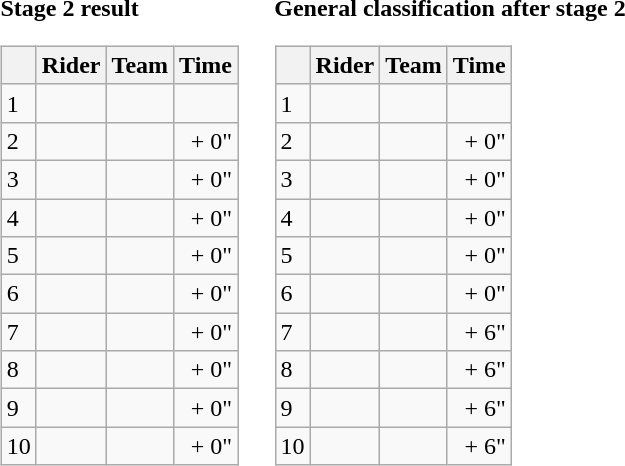<table>
<tr>
<td><strong>Stage 2 result</strong><br><table class="wikitable">
<tr>
<th></th>
<th>Rider</th>
<th>Team</th>
<th>Time</th>
</tr>
<tr>
<td>1</td>
<td></td>
<td></td>
<td align="right"></td>
</tr>
<tr>
<td>2</td>
<td></td>
<td></td>
<td align="right">+ 0"</td>
</tr>
<tr>
<td>3</td>
<td></td>
<td></td>
<td align="right">+ 0"</td>
</tr>
<tr>
<td>4</td>
<td></td>
<td></td>
<td align="right">+ 0"</td>
</tr>
<tr>
<td>5</td>
<td></td>
<td></td>
<td align="right">+ 0"</td>
</tr>
<tr>
<td>6</td>
<td></td>
<td></td>
<td align="right">+ 0"</td>
</tr>
<tr>
<td>7</td>
<td></td>
<td></td>
<td align="right">+ 0"</td>
</tr>
<tr>
<td>8</td>
<td></td>
<td></td>
<td align="right">+ 0"</td>
</tr>
<tr>
<td>9</td>
<td></td>
<td></td>
<td align="right">+ 0"</td>
</tr>
<tr>
<td>10</td>
<td></td>
<td></td>
<td align="right">+ 0"</td>
</tr>
</table>
</td>
<td></td>
<td><strong>General classification after stage 2</strong><br><table class="wikitable">
<tr>
<th></th>
<th>Rider</th>
<th>Team</th>
<th>Time</th>
</tr>
<tr>
<td>1</td>
<td> </td>
<td></td>
<td align="right"></td>
</tr>
<tr>
<td>2</td>
<td></td>
<td></td>
<td align="right">+ 0"</td>
</tr>
<tr>
<td>3</td>
<td></td>
<td></td>
<td align="right">+ 0"</td>
</tr>
<tr>
<td>4</td>
<td></td>
<td></td>
<td align="right">+ 0"</td>
</tr>
<tr>
<td>5</td>
<td></td>
<td></td>
<td align="right">+ 0"</td>
</tr>
<tr>
<td>6</td>
<td></td>
<td></td>
<td align="right">+ 0"</td>
</tr>
<tr>
<td>7</td>
<td></td>
<td></td>
<td align="right">+ 6"</td>
</tr>
<tr>
<td>8</td>
<td></td>
<td></td>
<td align="right">+ 6"</td>
</tr>
<tr>
<td>9</td>
<td></td>
<td></td>
<td align="right">+ 6"</td>
</tr>
<tr>
<td>10</td>
<td></td>
<td></td>
<td align="right">+ 6"</td>
</tr>
</table>
</td>
</tr>
</table>
